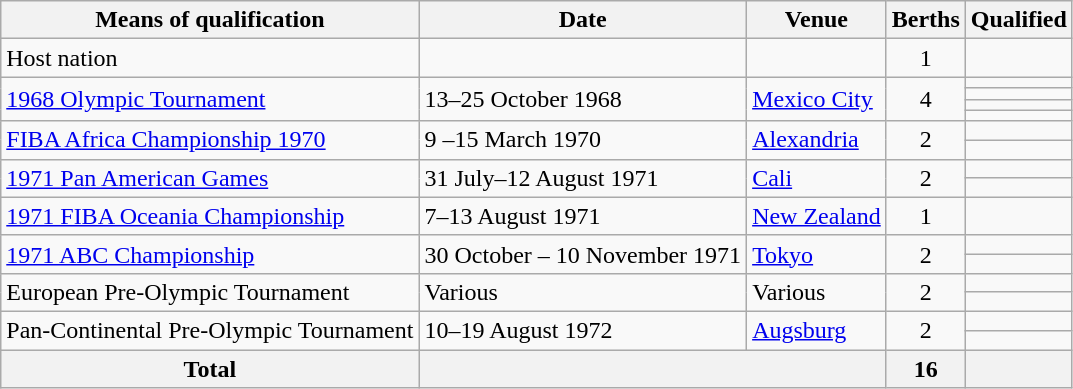<table class="wikitable">
<tr>
<th>Means of qualification</th>
<th>Date</th>
<th>Venue</th>
<th>Berths</th>
<th>Qualified</th>
</tr>
<tr>
<td>Host nation</td>
<td></td>
<td></td>
<td style="text-align:center;">1</td>
<td></td>
</tr>
<tr>
<td rowspan=4><a href='#'>1968 Olympic Tournament</a></td>
<td rowspan=4>13–25 October 1968</td>
<td rowspan=4> <a href='#'>Mexico City</a></td>
<td rowspan=4 style="text-align:center;">4</td>
<td></td>
</tr>
<tr>
<td></td>
</tr>
<tr>
<td></td>
</tr>
<tr>
<td></td>
</tr>
<tr>
<td rowspan="2"><a href='#'>FIBA Africa Championship 1970</a></td>
<td rowspan="2">9 –15 March 1970</td>
<td rowspan="2"> <a href='#'>Alexandria</a></td>
<td rowspan="2" style="text-align:center;">2</td>
<td></td>
</tr>
<tr>
<td></td>
</tr>
<tr>
<td rowspan=2><a href='#'>1971 Pan American Games</a></td>
<td rowspan=2>31 July–12 August 1971</td>
<td rowspan=2> <a href='#'>Cali</a></td>
<td rowspan=2 style="text-align:center;">2</td>
<td></td>
</tr>
<tr>
<td></td>
</tr>
<tr>
<td><a href='#'>1971 FIBA Oceania Championship</a></td>
<td>7–13 August 1971</td>
<td> <a href='#'>New Zealand</a></td>
<td style="text-align:center;">1</td>
<td></td>
</tr>
<tr>
<td rowspan="2"><a href='#'>1971 ABC Championship</a></td>
<td rowspan="2">30 October – 10 November 1971</td>
<td rowspan="2"> <a href='#'>Tokyo</a></td>
<td rowspan="2" style="text-align:center;">2</td>
<td></td>
</tr>
<tr>
<td></td>
</tr>
<tr>
<td rowspan="2">European Pre-Olympic Tournament</td>
<td rowspan="2">Various</td>
<td rowspan="2">Various</td>
<td rowspan="2" style="text-align:center;">2</td>
<td></td>
</tr>
<tr>
<td></td>
</tr>
<tr>
<td rowspan="2">Pan-Continental Pre-Olympic Tournament</td>
<td rowspan="2">10–19 August 1972</td>
<td rowspan="2"> <a href='#'>Augsburg</a></td>
<td rowspan="2" style="text-align:center;">2</td>
<td></td>
</tr>
<tr>
<td></td>
</tr>
<tr>
<th>Total</th>
<th colspan="2"></th>
<th>16</th>
<th></th>
</tr>
</table>
